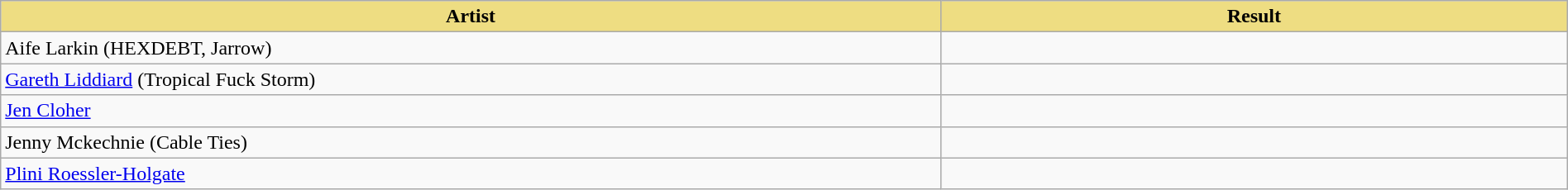<table class="wikitable" width=100%>
<tr>
<th style="width:15%;background:#EEDD82;">Artist</th>
<th style="width:10%;background:#EEDD82;">Result</th>
</tr>
<tr>
<td>Aife Larkin (HEXDEBT, Jarrow)</td>
<td></td>
</tr>
<tr>
<td><a href='#'>Gareth Liddiard</a> (Tropical Fuck Storm)</td>
<td></td>
</tr>
<tr>
<td><a href='#'>Jen Cloher</a></td>
<td></td>
</tr>
<tr>
<td>Jenny Mckechnie (Cable Ties)</td>
<td></td>
</tr>
<tr>
<td><a href='#'>Plini Roessler-Holgate</a></td>
<td></td>
</tr>
</table>
